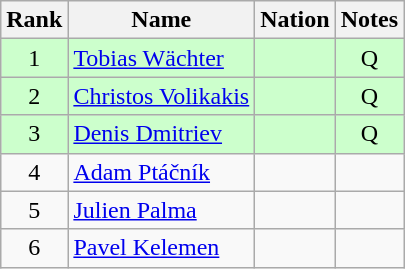<table class="wikitable sortable" style="text-align:center">
<tr>
<th>Rank</th>
<th>Name</th>
<th>Nation</th>
<th>Notes</th>
</tr>
<tr bgcolor=ccffcc>
<td>1</td>
<td align=left><a href='#'>Tobias Wächter</a></td>
<td align=left></td>
<td>Q</td>
</tr>
<tr bgcolor=ccffcc>
<td>2</td>
<td align=left><a href='#'>Christos Volikakis</a></td>
<td align=left></td>
<td>Q</td>
</tr>
<tr bgcolor=ccffcc>
<td>3</td>
<td align=left><a href='#'>Denis Dmitriev</a></td>
<td align=left></td>
<td>Q</td>
</tr>
<tr>
<td>4</td>
<td align=left><a href='#'>Adam Ptáčník</a></td>
<td align=left></td>
<td></td>
</tr>
<tr>
<td>5</td>
<td align=left><a href='#'>Julien Palma</a></td>
<td align=left></td>
<td></td>
</tr>
<tr>
<td>6</td>
<td align=left><a href='#'>Pavel Kelemen</a></td>
<td align=left></td>
<td></td>
</tr>
</table>
